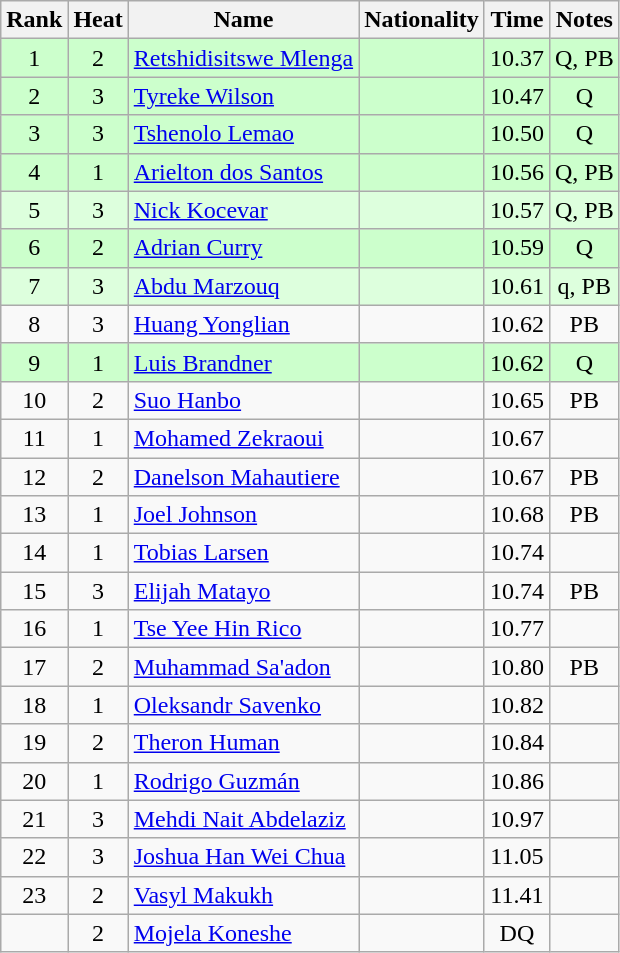<table class="wikitable sortable" style="text-align:center">
<tr>
<th>Rank</th>
<th>Heat</th>
<th>Name</th>
<th>Nationality</th>
<th>Time</th>
<th>Notes</th>
</tr>
<tr bgcolor=ccffcc>
<td>1</td>
<td>2</td>
<td align=left><a href='#'>Retshidisitswe Mlenga</a></td>
<td align=left></td>
<td>10.37</td>
<td>Q, PB</td>
</tr>
<tr bgcolor=ccffcc>
<td>2</td>
<td>3</td>
<td align=left><a href='#'>Tyreke Wilson</a></td>
<td align=left></td>
<td>10.47</td>
<td>Q</td>
</tr>
<tr bgcolor=ccffcc>
<td>3</td>
<td>3</td>
<td align=left><a href='#'>Tshenolo Lemao</a></td>
<td align=left></td>
<td>10.50</td>
<td>Q</td>
</tr>
<tr bgcolor=ccffcc>
<td>4</td>
<td>1</td>
<td align=left><a href='#'>Arielton dos Santos</a></td>
<td align=left></td>
<td>10.56</td>
<td>Q, PB</td>
</tr>
<tr bgcolor=ddffdd>
<td>5</td>
<td>3</td>
<td align=left><a href='#'>Nick Kocevar</a></td>
<td align=left></td>
<td>10.57</td>
<td>Q, PB</td>
</tr>
<tr bgcolor=ccffcc>
<td>6</td>
<td>2</td>
<td align=left><a href='#'>Adrian Curry</a></td>
<td align=left></td>
<td>10.59</td>
<td>Q</td>
</tr>
<tr bgcolor=ddffdd>
<td>7</td>
<td>3</td>
<td align=left><a href='#'>Abdu Marzouq</a></td>
<td align=left></td>
<td>10.61</td>
<td>q, PB</td>
</tr>
<tr>
<td>8</td>
<td>3</td>
<td align=left><a href='#'>Huang Yonglian</a></td>
<td align=left></td>
<td>10.62</td>
<td>PB</td>
</tr>
<tr bgcolor=ccffcc>
<td>9</td>
<td>1</td>
<td align=left><a href='#'>Luis Brandner</a></td>
<td align=left></td>
<td>10.62</td>
<td>Q</td>
</tr>
<tr>
<td>10</td>
<td>2</td>
<td align=left><a href='#'>Suo Hanbo</a></td>
<td align=left></td>
<td>10.65</td>
<td>PB</td>
</tr>
<tr>
<td>11</td>
<td>1</td>
<td align=left><a href='#'>Mohamed Zekraoui</a></td>
<td align=left></td>
<td>10.67</td>
<td></td>
</tr>
<tr>
<td>12</td>
<td>2</td>
<td align=left><a href='#'>Danelson Mahautiere</a></td>
<td align=left></td>
<td>10.67</td>
<td>PB</td>
</tr>
<tr>
<td>13</td>
<td>1</td>
<td align=left><a href='#'>Joel Johnson</a></td>
<td align=left></td>
<td>10.68</td>
<td>PB</td>
</tr>
<tr>
<td>14</td>
<td>1</td>
<td align=left><a href='#'>Tobias Larsen</a></td>
<td align=left></td>
<td>10.74</td>
<td></td>
</tr>
<tr>
<td>15</td>
<td>3</td>
<td align=left><a href='#'>Elijah Matayo</a></td>
<td align=left></td>
<td>10.74</td>
<td>PB</td>
</tr>
<tr>
<td>16</td>
<td>1</td>
<td align=left><a href='#'>Tse Yee Hin Rico</a></td>
<td align=left></td>
<td>10.77</td>
<td></td>
</tr>
<tr>
<td>17</td>
<td>2</td>
<td align=left><a href='#'>Muhammad Sa'adon</a></td>
<td align=left></td>
<td>10.80</td>
<td>PB</td>
</tr>
<tr>
<td>18</td>
<td>1</td>
<td align=left><a href='#'>Oleksandr Savenko</a></td>
<td align=left></td>
<td>10.82</td>
<td></td>
</tr>
<tr>
<td>19</td>
<td>2</td>
<td align=left><a href='#'>Theron Human</a></td>
<td align=left></td>
<td>10.84</td>
<td></td>
</tr>
<tr>
<td>20</td>
<td>1</td>
<td align=left><a href='#'>Rodrigo Guzmán</a></td>
<td align=left></td>
<td>10.86</td>
<td></td>
</tr>
<tr>
<td>21</td>
<td>3</td>
<td align=left><a href='#'>Mehdi Nait Abdelaziz</a></td>
<td align=left></td>
<td>10.97</td>
<td></td>
</tr>
<tr>
<td>22</td>
<td>3</td>
<td align=left><a href='#'>Joshua Han Wei Chua</a></td>
<td align=left></td>
<td>11.05</td>
<td></td>
</tr>
<tr>
<td>23</td>
<td>2</td>
<td align=left><a href='#'>Vasyl Makukh</a></td>
<td align=left></td>
<td>11.41</td>
<td></td>
</tr>
<tr>
<td></td>
<td>2</td>
<td align=left><a href='#'>Mojela Koneshe</a></td>
<td align=left></td>
<td>DQ</td>
<td></td>
</tr>
</table>
